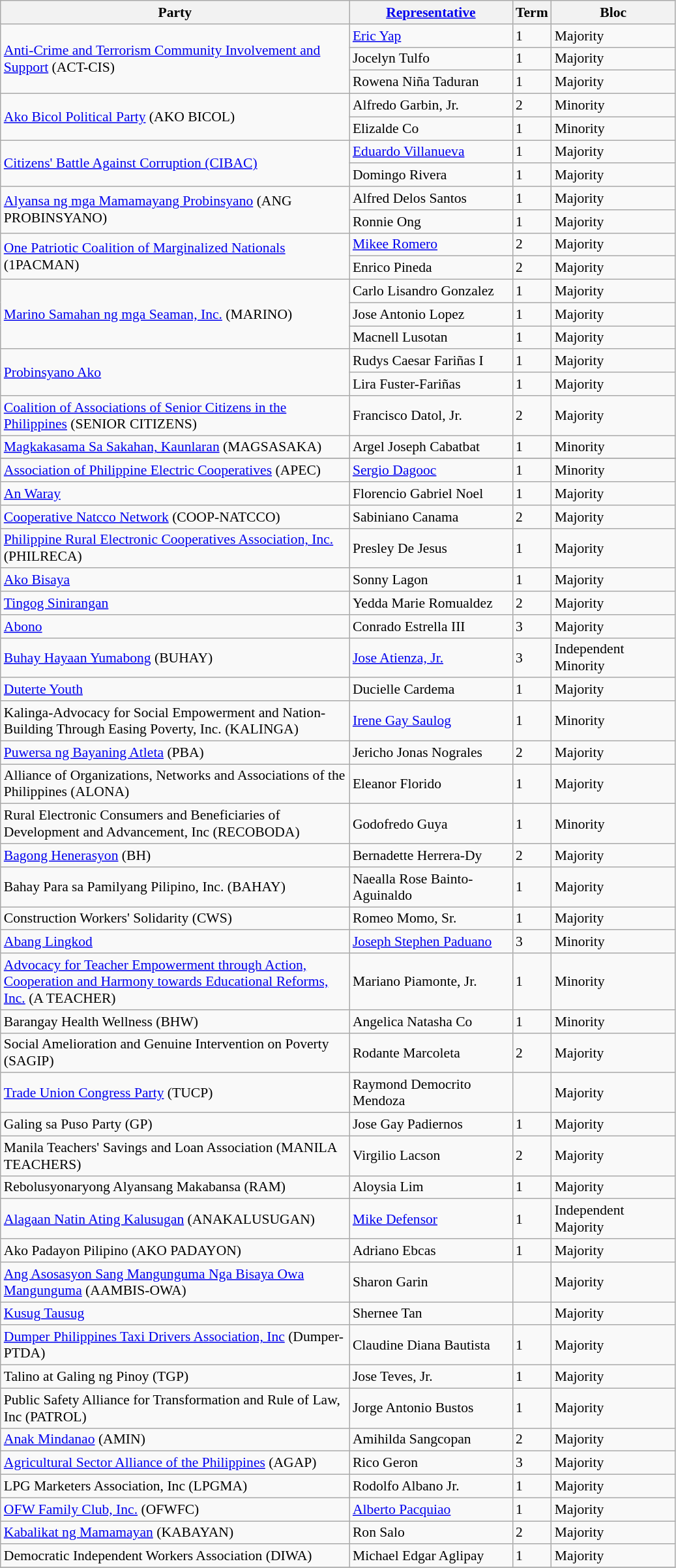<table class="wikitable sortable" wikitable sortable style="font-size: 90%;" text-align:center">
<tr>
<th width=350px>Party</th>
<th width=160px><a href='#'>Representative</a></th>
<th width=30px>Term</th>
<th width=120px>Bloc</th>
</tr>
<tr>
<td rowspan="3" align="left"><a href='#'>Anti-Crime and Terrorism Community Involvement and Support</a> (ACT-CIS)</td>
<td align=left><a href='#'>Eric Yap</a></td>
<td>1</td>
<td>Majority</td>
</tr>
<tr>
<td>Jocelyn Tulfo</td>
<td>1</td>
<td>Majority</td>
</tr>
<tr>
<td>Rowena Niña Taduran</td>
<td>1</td>
<td>Majority</td>
</tr>
<tr>
<td rowspan="2"><a href='#'>Ako Bicol Political Party</a> (AKO BICOL)</td>
<td>Alfredo Garbin, Jr.</td>
<td>2</td>
<td>Minority</td>
</tr>
<tr>
<td>Elizalde Co</td>
<td>1</td>
<td>Minority</td>
</tr>
<tr>
<td rowspan="2"><a href='#'>Citizens' Battle Against Corruption (CIBAC)</a></td>
<td><a href='#'>Eduardo Villanueva</a></td>
<td>1</td>
<td>Majority</td>
</tr>
<tr>
<td>Domingo Rivera</td>
<td>1</td>
<td>Majority</td>
</tr>
<tr>
<td rowspan="2"><a href='#'>Alyansa ng mga Mamamayang Probinsyano</a> (ANG PROBINSYANO)</td>
<td>Alfred Delos Santos</td>
<td>1</td>
<td>Majority</td>
</tr>
<tr>
<td>Ronnie Ong</td>
<td>1</td>
<td>Majority</td>
</tr>
<tr>
<td rowspan="2"><a href='#'>One Patriotic Coalition of Marginalized Nationals</a> (1PACMAN)</td>
<td><a href='#'>Mikee Romero</a></td>
<td>2</td>
<td>Majority</td>
</tr>
<tr>
<td>Enrico Pineda</td>
<td>2</td>
<td>Majority</td>
</tr>
<tr>
<td rowspan="3"><a href='#'>Marino Samahan ng mga Seaman, Inc.</a> (MARINO)</td>
<td>Carlo Lisandro Gonzalez</td>
<td>1</td>
<td>Majority</td>
</tr>
<tr>
<td>Jose Antonio Lopez</td>
<td>1</td>
<td>Majority</td>
</tr>
<tr>
<td>Macnell Lusotan</td>
<td>1</td>
<td>Majority</td>
</tr>
<tr>
<td rowspan="2"><a href='#'>Probinsyano Ako</a></td>
<td>Rudys Caesar Fariñas I</td>
<td>1</td>
<td>Majority</td>
</tr>
<tr>
<td>Lira Fuster-Fariñas</td>
<td>1</td>
<td>Majority</td>
</tr>
<tr>
<td><a href='#'>Coalition of Associations of Senior Citizens in the Philippines</a> (SENIOR CITIZENS)</td>
<td>Francisco Datol, Jr.</td>
<td>2</td>
<td>Majority</td>
</tr>
<tr>
<td><a href='#'>Magkakasama Sa Sakahan, Kaunlaran</a> (MAGSASAKA)</td>
<td>Argel Joseph Cabatbat</td>
<td>1</td>
<td>Minority</td>
</tr>
<tr>
</tr>
<tr>
<td><a href='#'>Association of Philippine Electric Cooperatives</a> (APEC)</td>
<td><a href='#'>Sergio Dagooc</a></td>
<td>1</td>
<td>Minority</td>
</tr>
<tr>
<td><a href='#'>An Waray</a></td>
<td>Florencio Gabriel Noel</td>
<td>1</td>
<td>Majority</td>
</tr>
<tr>
<td><a href='#'>Cooperative Natcco Network</a> (COOP-NATCCO)</td>
<td>Sabiniano  Canama</td>
<td>2</td>
<td>Majority</td>
</tr>
<tr>
<td><a href='#'>Philippine Rural Electronic Cooperatives Association, Inc.</a> (PHILRECA)</td>
<td>Presley De Jesus</td>
<td>1</td>
<td>Majority</td>
</tr>
<tr>
<td><a href='#'>Ako Bisaya</a></td>
<td>Sonny Lagon</td>
<td>1</td>
<td>Majority</td>
</tr>
<tr>
<td><a href='#'>Tingog Sinirangan</a></td>
<td>Yedda Marie Romualdez</td>
<td>2</td>
<td>Majority</td>
</tr>
<tr>
<td><a href='#'>Abono</a></td>
<td>Conrado Estrella III</td>
<td>3</td>
<td>Majority</td>
</tr>
<tr>
<td><a href='#'>Buhay Hayaan Yumabong</a> (BUHAY)</td>
<td><a href='#'>Jose Atienza, Jr.</a></td>
<td>3</td>
<td>Independent Minority</td>
</tr>
<tr>
<td><a href='#'>Duterte Youth</a></td>
<td>Ducielle Cardema</td>
<td>1</td>
<td>Majority</td>
</tr>
<tr>
<td>Kalinga-Advocacy for Social Empowerment and Nation-Building Through Easing Poverty, Inc. (KALINGA)</td>
<td><a href='#'>Irene Gay Saulog</a></td>
<td>1</td>
<td>Minority</td>
</tr>
<tr>
<td><a href='#'>Puwersa ng Bayaning Atleta</a> (PBA)</td>
<td>Jericho Jonas Nograles</td>
<td>2</td>
<td>Majority</td>
</tr>
<tr>
<td>Alliance of Organizations, Networks and Associations of the Philippines (ALONA)</td>
<td>Eleanor Florido</td>
<td>1</td>
<td>Majority</td>
</tr>
<tr>
<td>Rural Electronic Consumers and Beneficiaries of Development and Advancement, Inc (RECOBODA)</td>
<td>Godofredo Guya</td>
<td>1</td>
<td>Minority</td>
</tr>
<tr>
<td><a href='#'>Bagong Henerasyon</a> (BH)</td>
<td>Bernadette Herrera-Dy</td>
<td>2</td>
<td>Majority</td>
</tr>
<tr>
<td>Bahay Para sa Pamilyang Pilipino, Inc. (BAHAY)</td>
<td>Naealla Rose Bainto-Aguinaldo</td>
<td>1</td>
<td>Majority</td>
</tr>
<tr>
<td>Construction Workers' Solidarity (CWS)</td>
<td>Romeo Momo, Sr.</td>
<td>1</td>
<td>Majority</td>
</tr>
<tr>
<td><a href='#'>Abang Lingkod</a></td>
<td><a href='#'>Joseph Stephen Paduano</a></td>
<td>3</td>
<td>Minority</td>
</tr>
<tr>
<td><a href='#'>Advocacy for Teacher Empowerment through Action, Cooperation and Harmony towards Educational Reforms, Inc.</a> (A TEACHER)</td>
<td>Mariano Piamonte, Jr.</td>
<td>1</td>
<td>Minority</td>
</tr>
<tr>
<td>Barangay Health Wellness (BHW)</td>
<td>Angelica Natasha Co</td>
<td>1</td>
<td>Minority</td>
</tr>
<tr>
<td>Social Amelioration and Genuine Intervention on Poverty (SAGIP)</td>
<td>Rodante Marcoleta</td>
<td>2</td>
<td>Majority</td>
</tr>
<tr>
<td><a href='#'>Trade Union Congress Party</a> (TUCP)</td>
<td>Raymond Democrito Mendoza</td>
<td></td>
<td>Majority</td>
</tr>
<tr>
<td>Galing sa Puso Party (GP)</td>
<td>Jose Gay Padiernos</td>
<td>1</td>
<td>Majority</td>
</tr>
<tr>
<td>Manila Teachers' Savings and Loan Association (MANILA TEACHERS)</td>
<td>Virgilio Lacson</td>
<td>2</td>
<td>Majority</td>
</tr>
<tr>
<td>Rebolusyonaryong Alyansang Makabansa (RAM)</td>
<td>Aloysia Lim</td>
<td>1</td>
<td>Majority</td>
</tr>
<tr>
<td><a href='#'>Alagaan Natin Ating Kalusugan</a> (ANAKALUSUGAN)</td>
<td><a href='#'>Mike Defensor</a></td>
<td>1</td>
<td>Independent Majority</td>
</tr>
<tr>
<td>Ako Padayon Pilipino (AKO PADAYON)</td>
<td>Adriano Ebcas</td>
<td>1</td>
<td>Majority</td>
</tr>
<tr>
<td><a href='#'>Ang Asosasyon Sang Mangunguma Nga Bisaya Owa Mangunguma</a> (AAMBIS-OWA)</td>
<td>Sharon Garin</td>
<td></td>
<td>Majority</td>
</tr>
<tr>
<td><a href='#'>Kusug Tausug</a></td>
<td>Shernee Tan</td>
<td></td>
<td>Majority</td>
</tr>
<tr>
<td><a href='#'>Dumper Philippines Taxi Drivers Association, Inc</a> (Dumper-PTDA)</td>
<td>Claudine Diana Bautista</td>
<td>1</td>
<td>Majority</td>
</tr>
<tr>
<td>Talino at Galing ng Pinoy (TGP)</td>
<td>Jose Teves, Jr.</td>
<td>1</td>
<td>Majority</td>
</tr>
<tr>
<td>Public Safety Alliance for Transformation and Rule of Law, Inc (PATROL)</td>
<td>Jorge Antonio Bustos</td>
<td>1</td>
<td>Majority</td>
</tr>
<tr>
<td><a href='#'>Anak Mindanao</a> (AMIN)</td>
<td>Amihilda Sangcopan</td>
<td>2</td>
<td>Majority</td>
</tr>
<tr>
<td><a href='#'>Agricultural Sector Alliance of the Philippines</a> (AGAP)</td>
<td>Rico Geron</td>
<td>3</td>
<td>Majority</td>
</tr>
<tr>
<td>LPG Marketers Association, Inc (LPGMA)</td>
<td>Rodolfo Albano Jr.</td>
<td>1</td>
<td>Majority</td>
</tr>
<tr>
<td><a href='#'>OFW Family Club, Inc.</a> (OFWFC)</td>
<td><a href='#'>Alberto Pacquiao</a></td>
<td>1</td>
<td>Majority</td>
</tr>
<tr>
<td><a href='#'>Kabalikat ng Mamamayan</a> (KABAYAN)</td>
<td>Ron Salo</td>
<td>2</td>
<td>Majority</td>
</tr>
<tr>
<td>Democratic Independent Workers Association (DIWA)</td>
<td>Michael Edgar Aglipay</td>
<td>1</td>
<td>Majority</td>
</tr>
<tr>
</tr>
</table>
